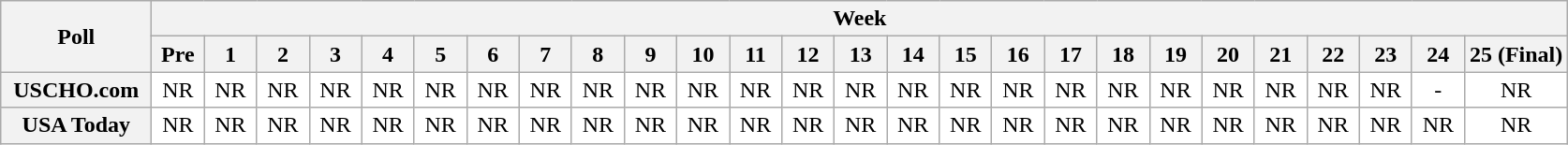<table class="wikitable" style="white-space:nowrap;">
<tr>
<th scope="col" width="100" rowspan="2">Poll</th>
<th colspan="26">Week</th>
</tr>
<tr>
<th scope="col" width="30">Pre</th>
<th scope="col" width="30">1</th>
<th scope="col" width="30">2</th>
<th scope="col" width="30">3</th>
<th scope="col" width="30">4</th>
<th scope="col" width="30">5</th>
<th scope="col" width="30">6</th>
<th scope="col" width="30">7</th>
<th scope="col" width="30">8</th>
<th scope="col" width="30">9</th>
<th scope="col" width="30">10</th>
<th scope="col" width="30">11</th>
<th scope="col" width="30">12</th>
<th scope="col" width="30">13</th>
<th scope="col" width="30">14</th>
<th scope="col" width="30">15</th>
<th scope="col" width="30">16</th>
<th scope="col" width="30">17</th>
<th scope="col" width="30">18</th>
<th scope="col" width="30">19</th>
<th scope="col" width="30">20</th>
<th scope="col" width="30">21</th>
<th scope="col" width="30">22</th>
<th scope="col" width="30">23</th>
<th scope="col" width="30">24</th>
<th scope="col" width="30">25 (Final)</th>
</tr>
<tr style="text-align:center;">
<th>USCHO.com</th>
<td bgcolor=FFFFFF>NR</td>
<td bgcolor=FFFFFF>NR</td>
<td bgcolor=FFFFFF>NR</td>
<td bgcolor=FFFFFF>NR</td>
<td bgcolor=FFFFFF>NR</td>
<td bgcolor=FFFFFF>NR</td>
<td bgcolor=FFFFFF>NR</td>
<td bgcolor=FFFFFF>NR</td>
<td bgcolor=FFFFFF>NR</td>
<td bgcolor=FFFFFF>NR</td>
<td bgcolor=FFFFFF>NR</td>
<td bgcolor=FFFFFF>NR</td>
<td bgcolor=FFFFFF>NR</td>
<td bgcolor=FFFFFF>NR</td>
<td bgcolor=FFFFFF>NR</td>
<td bgcolor=FFFFFF>NR</td>
<td bgcolor=FFFFFF>NR</td>
<td bgcolor=FFFFFF>NR</td>
<td bgcolor=FFFFFF>NR</td>
<td bgcolor=FFFFFF>NR</td>
<td bgcolor=FFFFFF>NR</td>
<td bgcolor=FFFFFF>NR</td>
<td bgcolor=FFFFFF>NR</td>
<td bgcolor=FFFFFF>NR</td>
<td bgcolor=FFFFFF>-</td>
<td bgcolor=FFFFFF>NR</td>
</tr>
<tr style="text-align:center;">
<th>USA Today</th>
<td bgcolor=FFFFFF>NR</td>
<td bgcolor=FFFFFF>NR</td>
<td bgcolor=FFFFFF>NR</td>
<td bgcolor=FFFFFF>NR</td>
<td bgcolor=FFFFFF>NR</td>
<td bgcolor=FFFFFF>NR</td>
<td bgcolor=FFFFFF>NR</td>
<td bgcolor=FFFFFF>NR</td>
<td bgcolor=FFFFFF>NR</td>
<td bgcolor=FFFFFF>NR</td>
<td bgcolor=FFFFFF>NR</td>
<td bgcolor=FFFFFF>NR</td>
<td bgcolor=FFFFFF>NR</td>
<td bgcolor=FFFFFF>NR</td>
<td bgcolor=FFFFFF>NR</td>
<td bgcolor=FFFFFF>NR</td>
<td bgcolor=FFFFFF>NR</td>
<td bgcolor=FFFFFF>NR</td>
<td bgcolor=FFFFFF>NR</td>
<td bgcolor=FFFFFF>NR</td>
<td bgcolor=FFFFFF>NR</td>
<td bgcolor=FFFFFF>NR</td>
<td bgcolor=FFFFFF>NR</td>
<td bgcolor=FFFFFF>NR</td>
<td bgcolor=FFFFFF>NR</td>
<td bgcolor=FFFFFF>NR</td>
</tr>
</table>
